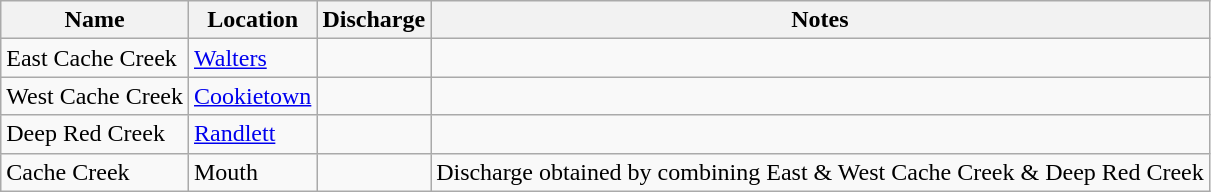<table class="wikitable">
<tr>
<th>Name</th>
<th>Location</th>
<th>Discharge</th>
<th>Notes</th>
</tr>
<tr>
<td>East Cache Creek</td>
<td><a href='#'>Walters</a></td>
<td></td>
<td></td>
</tr>
<tr>
<td>West Cache Creek</td>
<td><a href='#'>Cookietown</a></td>
<td></td>
<td></td>
</tr>
<tr>
<td>Deep Red Creek</td>
<td><a href='#'>Randlett</a></td>
<td></td>
<td></td>
</tr>
<tr>
<td>Cache Creek</td>
<td>Mouth</td>
<td></td>
<td>Discharge obtained by combining East & West Cache Creek & Deep Red Creek</td>
</tr>
</table>
